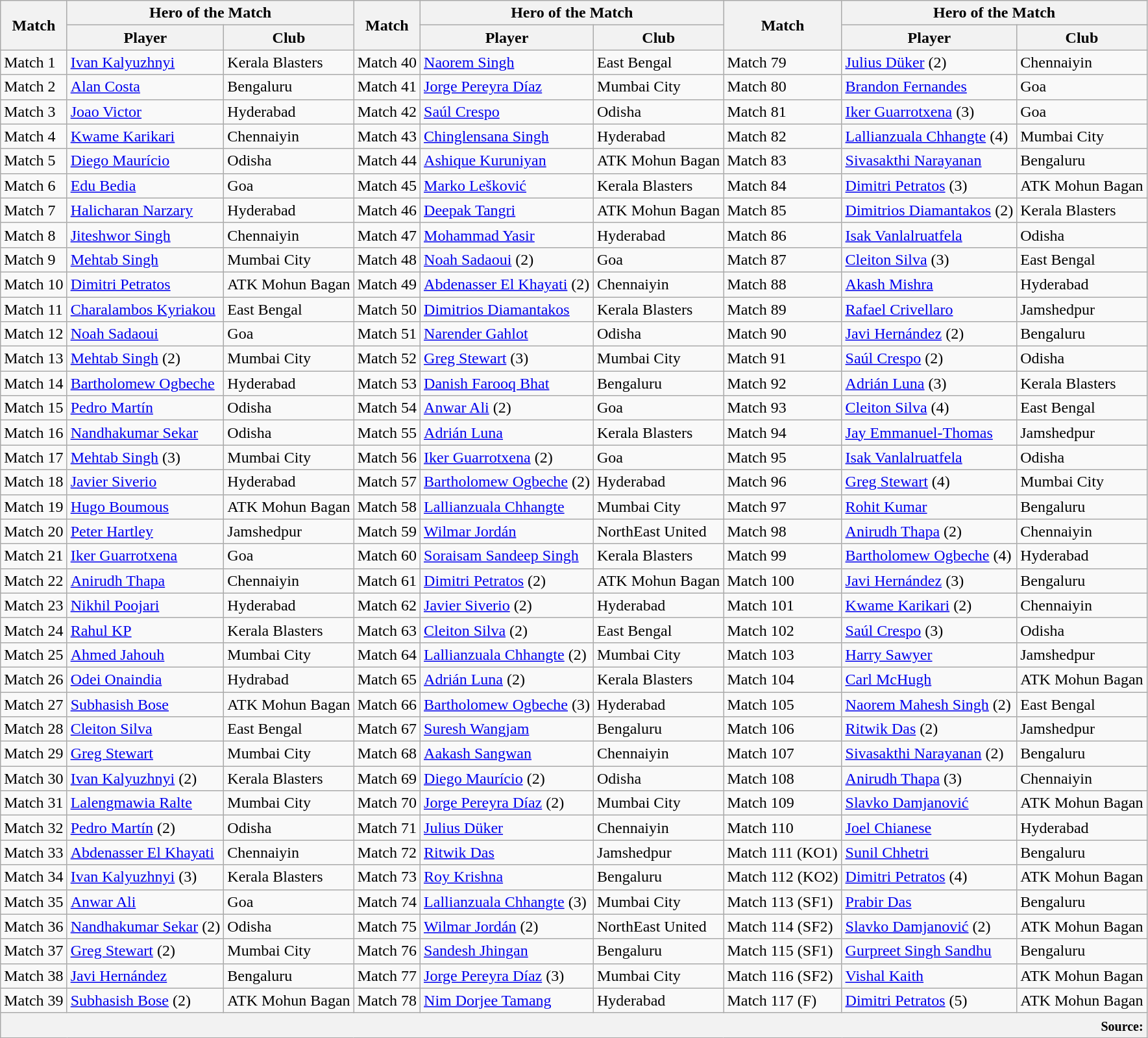<table class="wikitable">
<tr>
<th rowspan="2">Match</th>
<th colspan="2">Hero of the Match</th>
<th rowspan="2">Match</th>
<th colspan="2">Hero of the Match</th>
<th rowspan="2">Match</th>
<th colspan="2">Hero of the Match</th>
</tr>
<tr>
<th>Player</th>
<th>Club</th>
<th>Player</th>
<th>Club</th>
<th>Player</th>
<th>Club</th>
</tr>
<tr>
<td>Match 1</td>
<td> <a href='#'>Ivan Kalyuzhnyi</a></td>
<td>Kerala Blasters</td>
<td>Match 40</td>
<td> <a href='#'>Naorem Singh</a></td>
<td>East Bengal</td>
<td>Match 79</td>
<td> <a href='#'>Julius Düker</a> (2)</td>
<td>Chennaiyin</td>
</tr>
<tr>
<td>Match 2</td>
<td> <a href='#'>Alan Costa</a></td>
<td>Bengaluru</td>
<td>Match 41</td>
<td> <a href='#'>Jorge Pereyra Díaz</a></td>
<td>Mumbai City</td>
<td>Match 80</td>
<td> <a href='#'>Brandon Fernandes</a></td>
<td>Goa</td>
</tr>
<tr>
<td>Match 3</td>
<td> <a href='#'>Joao Victor</a></td>
<td>Hyderabad</td>
<td>Match 42</td>
<td> <a href='#'>Saúl Crespo</a></td>
<td>Odisha</td>
<td>Match 81</td>
<td> <a href='#'>Iker Guarrotxena</a> (3)</td>
<td>Goa</td>
</tr>
<tr>
<td>Match 4</td>
<td> <a href='#'>Kwame Karikari</a></td>
<td>Chennaiyin</td>
<td>Match 43</td>
<td> <a href='#'>Chinglensana Singh</a></td>
<td>Hyderabad</td>
<td>Match 82</td>
<td> <a href='#'>Lallianzuala Chhangte</a> (4)</td>
<td>Mumbai City</td>
</tr>
<tr>
<td>Match 5</td>
<td> <a href='#'>Diego Maurício</a></td>
<td>Odisha</td>
<td>Match 44</td>
<td> <a href='#'>Ashique Kuruniyan</a></td>
<td>ATK Mohun Bagan</td>
<td>Match 83</td>
<td> <a href='#'>Sivasakthi Narayanan</a></td>
<td>Bengaluru</td>
</tr>
<tr>
<td>Match 6</td>
<td> <a href='#'>Edu Bedia</a></td>
<td>Goa</td>
<td>Match 45</td>
<td> <a href='#'>Marko Lešković</a></td>
<td>Kerala Blasters</td>
<td>Match 84</td>
<td> <a href='#'>Dimitri Petratos</a> (3)</td>
<td>ATK Mohun Bagan</td>
</tr>
<tr>
<td>Match 7</td>
<td> <a href='#'>Halicharan Narzary</a></td>
<td>Hyderabad</td>
<td>Match 46</td>
<td> <a href='#'>Deepak Tangri</a></td>
<td>ATK Mohun Bagan</td>
<td>Match 85</td>
<td> <a href='#'>Dimitrios Diamantakos</a> (2)</td>
<td>Kerala Blasters</td>
</tr>
<tr>
<td>Match 8</td>
<td> <a href='#'>Jiteshwor Singh</a></td>
<td>Chennaiyin</td>
<td>Match 47</td>
<td> <a href='#'>Mohammad Yasir</a></td>
<td>Hyderabad</td>
<td>Match 86</td>
<td>  <a href='#'>Isak Vanlalruatfela</a></td>
<td>Odisha</td>
</tr>
<tr>
<td>Match 9</td>
<td> <a href='#'>Mehtab Singh</a></td>
<td>Mumbai City</td>
<td>Match 48</td>
<td> <a href='#'>Noah Sadaoui</a> (2)</td>
<td>Goa</td>
<td>Match 87</td>
<td> <a href='#'>Cleiton Silva</a> (3)</td>
<td>East Bengal</td>
</tr>
<tr>
<td>Match 10</td>
<td> <a href='#'>Dimitri Petratos</a></td>
<td>ATK Mohun Bagan</td>
<td>Match 49</td>
<td> <a href='#'>Abdenasser El Khayati</a> (2)</td>
<td>Chennaiyin</td>
<td>Match 88</td>
<td> <a href='#'>Akash Mishra</a></td>
<td>Hyderabad</td>
</tr>
<tr>
<td>Match 11</td>
<td> <a href='#'>Charalambos Kyriakou</a></td>
<td>East Bengal</td>
<td>Match 50</td>
<td> <a href='#'>Dimitrios Diamantakos</a></td>
<td>Kerala Blasters</td>
<td>Match 89</td>
<td> <a href='#'>Rafael Crivellaro</a></td>
<td>Jamshedpur</td>
</tr>
<tr>
<td>Match 12</td>
<td> <a href='#'>Noah Sadaoui</a></td>
<td>Goa</td>
<td>Match 51</td>
<td> <a href='#'>Narender Gahlot</a></td>
<td>Odisha</td>
<td>Match 90</td>
<td> <a href='#'>Javi Hernández</a> (2)</td>
<td>Bengaluru</td>
</tr>
<tr>
<td>Match 13</td>
<td> <a href='#'>Mehtab Singh</a> (2)</td>
<td>Mumbai City</td>
<td>Match 52</td>
<td> <a href='#'>Greg Stewart</a> (3)</td>
<td>Mumbai City</td>
<td>Match 91</td>
<td> <a href='#'>Saúl Crespo</a> (2)</td>
<td>Odisha</td>
</tr>
<tr>
<td>Match 14</td>
<td> <a href='#'>Bartholomew Ogbeche</a></td>
<td>Hyderabad</td>
<td>Match 53</td>
<td> <a href='#'>Danish Farooq Bhat</a></td>
<td>Bengaluru</td>
<td>Match 92</td>
<td> <a href='#'>Adrián Luna</a> (3)</td>
<td>Kerala Blasters</td>
</tr>
<tr>
<td>Match 15</td>
<td> <a href='#'>Pedro Martín</a></td>
<td>Odisha</td>
<td>Match 54</td>
<td> <a href='#'>Anwar Ali</a> (2)</td>
<td>Goa</td>
<td>Match 93</td>
<td> <a href='#'>Cleiton Silva</a> (4)</td>
<td>East Bengal</td>
</tr>
<tr>
<td>Match 16</td>
<td> <a href='#'>Nandhakumar Sekar</a></td>
<td>Odisha</td>
<td>Match 55</td>
<td> <a href='#'>Adrián Luna</a></td>
<td>Kerala Blasters</td>
<td>Match 94</td>
<td> <a href='#'>Jay Emmanuel-Thomas</a></td>
<td>Jamshedpur</td>
</tr>
<tr>
<td>Match 17</td>
<td> <a href='#'>Mehtab Singh</a> (3)</td>
<td>Mumbai City</td>
<td>Match 56</td>
<td> <a href='#'>Iker Guarrotxena</a> (2)</td>
<td>Goa</td>
<td>Match 95</td>
<td> <a href='#'>Isak Vanlalruatfela</a></td>
<td>Odisha</td>
</tr>
<tr>
<td>Match 18</td>
<td> <a href='#'>Javier Siverio</a></td>
<td>Hyderabad</td>
<td>Match 57</td>
<td> <a href='#'>Bartholomew  Ogbeche</a> (2)</td>
<td>Hyderabad</td>
<td>Match 96</td>
<td> <a href='#'>Greg Stewart</a> (4)</td>
<td>Mumbai City</td>
</tr>
<tr>
<td>Match 19</td>
<td> <a href='#'>Hugo Boumous</a></td>
<td>ATK Mohun Bagan</td>
<td>Match 58</td>
<td> <a href='#'>Lallianzuala Chhangte</a></td>
<td>Mumbai City</td>
<td>Match 97</td>
<td> <a href='#'>Rohit Kumar</a></td>
<td>Bengaluru</td>
</tr>
<tr>
<td>Match 20</td>
<td> <a href='#'>Peter Hartley</a></td>
<td>Jamshedpur</td>
<td>Match 59</td>
<td> <a href='#'>Wilmar Jordán</a></td>
<td>NorthEast United</td>
<td>Match 98</td>
<td> <a href='#'>Anirudh Thapa</a> (2)</td>
<td>Chennaiyin</td>
</tr>
<tr>
<td>Match 21</td>
<td> <a href='#'>Iker Guarrotxena</a></td>
<td>Goa</td>
<td>Match 60</td>
<td> <a href='#'>Soraisam Sandeep Singh</a></td>
<td>Kerala Blasters</td>
<td>Match 99</td>
<td> <a href='#'>Bartholomew  Ogbeche</a> (4)</td>
<td>Hyderabad</td>
</tr>
<tr>
<td>Match 22</td>
<td> <a href='#'>Anirudh Thapa</a></td>
<td>Chennaiyin</td>
<td>Match 61</td>
<td> <a href='#'>Dimitri Petratos</a> (2)</td>
<td>ATK Mohun Bagan</td>
<td>Match 100</td>
<td> <a href='#'>Javi Hernández</a> (3)</td>
<td>Bengaluru</td>
</tr>
<tr>
<td>Match 23</td>
<td> <a href='#'>Nikhil Poojari</a></td>
<td>Hyderabad</td>
<td>Match 62</td>
<td> <a href='#'>Javier Siverio</a> (2)</td>
<td>Hyderabad</td>
<td>Match 101</td>
<td> <a href='#'>Kwame Karikari</a> (2)</td>
<td>Chennaiyin</td>
</tr>
<tr>
<td>Match 24</td>
<td> <a href='#'>Rahul KP</a></td>
<td>Kerala Blasters</td>
<td>Match 63</td>
<td> <a href='#'>Cleiton Silva</a> (2)</td>
<td>East Bengal</td>
<td>Match 102</td>
<td> <a href='#'>Saúl Crespo</a> (3)</td>
<td>Odisha</td>
</tr>
<tr>
<td>Match 25</td>
<td> <a href='#'>Ahmed Jahouh</a></td>
<td>Mumbai City</td>
<td>Match 64</td>
<td> <a href='#'>Lallianzuala Chhangte</a> (2)</td>
<td>Mumbai City</td>
<td>Match 103</td>
<td> <a href='#'>Harry Sawyer</a></td>
<td>Jamshedpur</td>
</tr>
<tr>
<td>Match 26</td>
<td> <a href='#'>Odei Onaindia</a></td>
<td>Hydrabad</td>
<td>Match 65</td>
<td> <a href='#'>Adrián Luna</a> (2)</td>
<td>Kerala Blasters</td>
<td>Match 104</td>
<td> <a href='#'>Carl McHugh</a></td>
<td>ATK Mohun Bagan</td>
</tr>
<tr>
<td>Match 27</td>
<td> <a href='#'>Subhasish Bose</a></td>
<td>ATK Mohun Bagan</td>
<td>Match 66</td>
<td> <a href='#'>Bartholomew Ogbeche</a> (3)</td>
<td>Hyderabad</td>
<td>Match 105</td>
<td> <a href='#'>Naorem Mahesh Singh</a> (2)</td>
<td>East Bengal</td>
</tr>
<tr>
<td>Match 28</td>
<td> <a href='#'>Cleiton Silva</a></td>
<td>East Bengal</td>
<td>Match 67</td>
<td> <a href='#'>Suresh Wangjam</a></td>
<td>Bengaluru</td>
<td>Match 106</td>
<td> <a href='#'>Ritwik Das</a> (2)</td>
<td>Jamshedpur</td>
</tr>
<tr>
<td>Match 29</td>
<td> <a href='#'>Greg Stewart</a></td>
<td>Mumbai City</td>
<td>Match 68</td>
<td> <a href='#'>Aakash Sangwan</a></td>
<td>Chennaiyin</td>
<td>Match 107</td>
<td> <a href='#'>Sivasakthi Narayanan</a> (2)</td>
<td>Bengaluru</td>
</tr>
<tr>
<td>Match 30</td>
<td> <a href='#'>Ivan Kalyuzhnyi</a> (2)</td>
<td>Kerala Blasters</td>
<td>Match 69</td>
<td> <a href='#'>Diego Maurício</a> (2)</td>
<td>Odisha</td>
<td>Match 108</td>
<td> <a href='#'>Anirudh Thapa</a> (3)</td>
<td>Chennaiyin</td>
</tr>
<tr>
<td>Match 31</td>
<td> <a href='#'>Lalengmawia Ralte</a></td>
<td>Mumbai City</td>
<td>Match 70</td>
<td> <a href='#'>Jorge Pereyra Díaz</a> (2)</td>
<td>Mumbai City</td>
<td>Match 109</td>
<td> <a href='#'>Slavko Damjanović</a></td>
<td>ATK Mohun Bagan</td>
</tr>
<tr>
<td>Match 32</td>
<td> <a href='#'>Pedro Martín</a> (2)</td>
<td>Odisha</td>
<td>Match 71</td>
<td> <a href='#'>Julius Düker</a></td>
<td>Chennaiyin</td>
<td>Match 110</td>
<td> <a href='#'>Joel Chianese</a></td>
<td>Hyderabad</td>
</tr>
<tr>
<td>Match 33</td>
<td> <a href='#'>Abdenasser El Khayati</a></td>
<td>Chennaiyin</td>
<td>Match 72</td>
<td> <a href='#'>Ritwik Das</a></td>
<td>Jamshedpur</td>
<td>Match 111 (KO1)</td>
<td> <a href='#'>Sunil Chhetri</a></td>
<td>Bengaluru</td>
</tr>
<tr>
<td>Match 34</td>
<td> <a href='#'>Ivan Kalyuzhnyi</a> (3)</td>
<td>Kerala Blasters</td>
<td>Match 73</td>
<td> <a href='#'>Roy Krishna</a></td>
<td>Bengaluru</td>
<td>Match 112 (KO2)</td>
<td> <a href='#'>Dimitri Petratos</a> (4)</td>
<td>ATK Mohun Bagan</td>
</tr>
<tr>
<td>Match 35</td>
<td> <a href='#'>Anwar Ali</a></td>
<td>Goa</td>
<td>Match 74</td>
<td> <a href='#'>Lallianzuala Chhangte</a> (3)</td>
<td>Mumbai City</td>
<td>Match 113 (SF1)</td>
<td> <a href='#'>Prabir Das</a></td>
<td>Bengaluru</td>
</tr>
<tr>
<td>Match 36</td>
<td> <a href='#'>Nandhakumar Sekar</a> (2)</td>
<td>Odisha</td>
<td>Match 75</td>
<td> <a href='#'>Wilmar Jordán</a> (2)</td>
<td>NorthEast United</td>
<td>Match 114 (SF2)</td>
<td> <a href='#'>Slavko Damjanović</a> (2)</td>
<td>ATK Mohun Bagan</td>
</tr>
<tr>
<td>Match 37</td>
<td> <a href='#'>Greg Stewart</a> (2)</td>
<td>Mumbai City</td>
<td>Match 76</td>
<td> <a href='#'>Sandesh Jhingan</a></td>
<td>Bengaluru</td>
<td>Match 115 (SF1)</td>
<td> <a href='#'>Gurpreet Singh Sandhu</a></td>
<td>Bengaluru</td>
</tr>
<tr>
<td>Match 38</td>
<td> <a href='#'>Javi Hernández</a></td>
<td>Bengaluru</td>
<td>Match 77</td>
<td> <a href='#'>Jorge Pereyra Díaz</a> (3)</td>
<td>Mumbai City</td>
<td>Match 116 (SF2)</td>
<td> <a href='#'>Vishal Kaith</a></td>
<td>ATK Mohun Bagan</td>
</tr>
<tr>
<td>Match 39</td>
<td> <a href='#'>Subhasish Bose</a> (2)</td>
<td>ATK Mohun Bagan</td>
<td>Match 78</td>
<td> <a href='#'>Nim Dorjee Tamang </a></td>
<td>Hyderabad</td>
<td>Match 117 (F)</td>
<td> <a href='#'>Dimitri Petratos</a> (5)</td>
<td>ATK Mohun Bagan</td>
</tr>
<tr>
<th colspan="9" style="text-align:right;"><small>Source:</small></th>
</tr>
</table>
